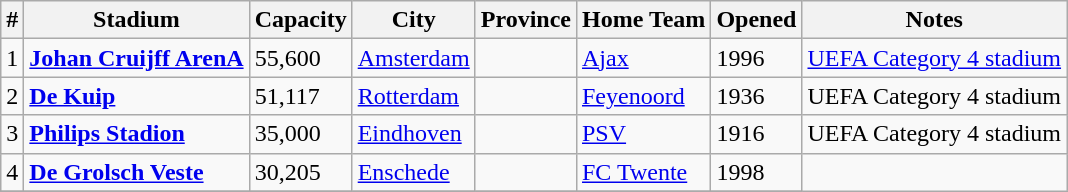<table class="wikitable sortable">
<tr>
<th>#</th>
<th>Stadium</th>
<th>Capacity</th>
<th>City</th>
<th>Province</th>
<th>Home Team</th>
<th>Opened</th>
<th>Notes</th>
</tr>
<tr>
<td>1</td>
<td><a href='#'><strong>Johan Cruijff ArenA</strong></a></td>
<td>55,600</td>
<td><a href='#'>Amsterdam</a></td>
<td></td>
<td><a href='#'>Ajax</a></td>
<td>1996</td>
<td><a href='#'>UEFA Category 4 stadium</a></td>
</tr>
<tr>
<td>2</td>
<td><strong><a href='#'>De Kuip</a></strong></td>
<td>51,117</td>
<td><a href='#'>Rotterdam</a></td>
<td></td>
<td><a href='#'>Feyenoord</a></td>
<td>1936</td>
<td>UEFA Category 4 stadium</td>
</tr>
<tr>
<td>3</td>
<td><strong><a href='#'>Philips Stadion</a></strong></td>
<td>35,000</td>
<td><a href='#'>Eindhoven</a></td>
<td></td>
<td><a href='#'>PSV</a></td>
<td>1916</td>
<td>UEFA Category 4 stadium</td>
</tr>
<tr>
<td>4</td>
<td><strong><a href='#'>De Grolsch Veste</a></strong></td>
<td>30,205</td>
<td><a href='#'>Enschede</a></td>
<td></td>
<td><a href='#'>FC Twente</a></td>
<td>1998</td>
</tr>
<tr>
</tr>
</table>
